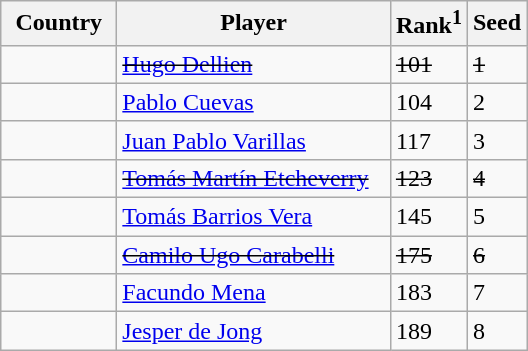<table class="sortable wikitable">
<tr>
<th width="70">Country</th>
<th width="175">Player</th>
<th>Rank<sup>1</sup></th>
<th>Seed</th>
</tr>
<tr>
<td><s></s></td>
<td><s><a href='#'>Hugo Dellien</a></s></td>
<td><s>101</s></td>
<td><s>1</s></td>
</tr>
<tr>
<td></td>
<td><a href='#'>Pablo Cuevas</a></td>
<td>104</td>
<td>2</td>
</tr>
<tr>
<td></td>
<td><a href='#'>Juan Pablo Varillas</a></td>
<td>117</td>
<td>3</td>
</tr>
<tr>
<td><s></s></td>
<td><s><a href='#'>Tomás Martín Etcheverry</a></s></td>
<td><s>123</s></td>
<td><s>4</s></td>
</tr>
<tr>
<td></td>
<td><a href='#'>Tomás Barrios Vera</a></td>
<td>145</td>
<td>5</td>
</tr>
<tr>
<td><s></s></td>
<td><s><a href='#'>Camilo Ugo Carabelli</a></s></td>
<td><s>175</s></td>
<td><s>6</s></td>
</tr>
<tr>
<td></td>
<td><a href='#'>Facundo Mena</a></td>
<td>183</td>
<td>7</td>
</tr>
<tr>
<td></td>
<td><a href='#'>Jesper de Jong</a></td>
<td>189</td>
<td>8</td>
</tr>
</table>
